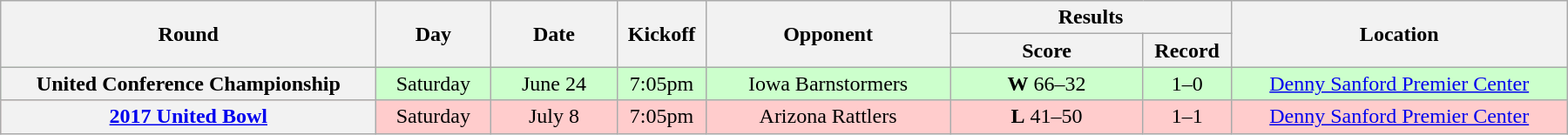<table class="wikitable">
<tr>
<th rowspan="2" width="280">Round</th>
<th rowspan="2" width="80">Day</th>
<th rowspan="2" width="90">Date</th>
<th rowspan="2" width="60">Kickoff</th>
<th rowspan="2" width="180">Opponent</th>
<th colspan="2" width="200">Results</th>
<th rowspan="2" width="250">Location</th>
</tr>
<tr>
<th width="140">Score</th>
<th width="60">Record</th>
</tr>
<tr align="center" bgcolor="#CCFFCC">
<th>United Conference Championship</th>
<td>Saturday</td>
<td>June 24</td>
<td>7:05pm</td>
<td>Iowa Barnstormers</td>
<td><strong>W</strong> 66–32</td>
<td>1–0</td>
<td><a href='#'>Denny Sanford Premier Center</a></td>
</tr>
<tr align="center" bgcolor="#FFCCCC">
<th><a href='#'>2017 United Bowl</a></th>
<td>Saturday</td>
<td>July 8</td>
<td>7:05pm</td>
<td>Arizona Rattlers</td>
<td><strong>L</strong> 41–50</td>
<td>1–1</td>
<td><a href='#'>Denny Sanford Premier Center</a></td>
</tr>
</table>
